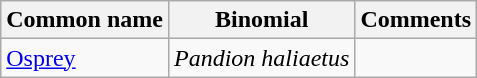<table class="wikitable">
<tr>
<th>Common name</th>
<th>Binomial</th>
<th>Comments</th>
</tr>
<tr>
<td><a href='#'>Osprey</a></td>
<td><em>Pandion haliaetus</em></td>
<td></td>
</tr>
</table>
